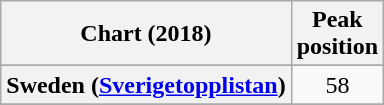<table class="wikitable sortable plainrowheaders" style="text-align:center">
<tr>
<th scope="col">Chart (2018)</th>
<th scope="col">Peak<br>position</th>
</tr>
<tr>
</tr>
<tr>
</tr>
<tr>
</tr>
<tr>
<th scope="row">Sweden (<a href='#'>Sverigetopplistan</a>)</th>
<td>58</td>
</tr>
<tr>
</tr>
</table>
